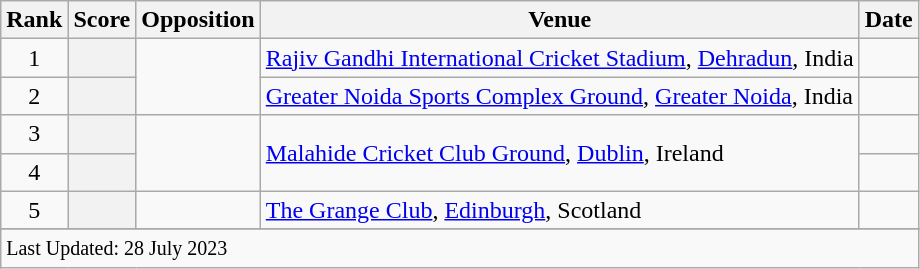<table class="wikitable plainrowheaders sortable">
<tr>
<th scope=col>Rank</th>
<th scope=col>Score</th>
<th scope=col>Opposition</th>
<th scope=col>Venue</th>
<th scope=col>Date</th>
</tr>
<tr>
<td align=center>1</td>
<th scope=row style=text-align:center;></th>
<td rowspan=2></td>
<td><a href='#'>Rajiv Gandhi International Cricket Stadium</a>, <a href='#'>Dehradun</a>, India</td>
<td></td>
</tr>
<tr>
<td align=center>2</td>
<th scope=row style=text-align:center;></th>
<td><a href='#'>Greater Noida Sports Complex Ground</a>, <a href='#'>Greater Noida</a>, India</td>
<td></td>
</tr>
<tr>
<td align=center>3</td>
<th scope=row style=text-align:center;></th>
<td rowspan=2></td>
<td rowspan=2><a href='#'>Malahide Cricket Club Ground</a>, <a href='#'>Dublin</a>, Ireland</td>
<td></td>
</tr>
<tr>
<td align=center>4</td>
<th scope=row style=text-align:center;></th>
<td></td>
</tr>
<tr>
<td align=center>5</td>
<th scope=row style=text-align:center;></th>
<td></td>
<td><a href='#'>The Grange Club</a>, <a href='#'>Edinburgh</a>, Scotland</td>
<td></td>
</tr>
<tr>
</tr>
<tr class=sortbottom>
<td colspan=5><small>Last Updated: 28 July 2023</small></td>
</tr>
</table>
